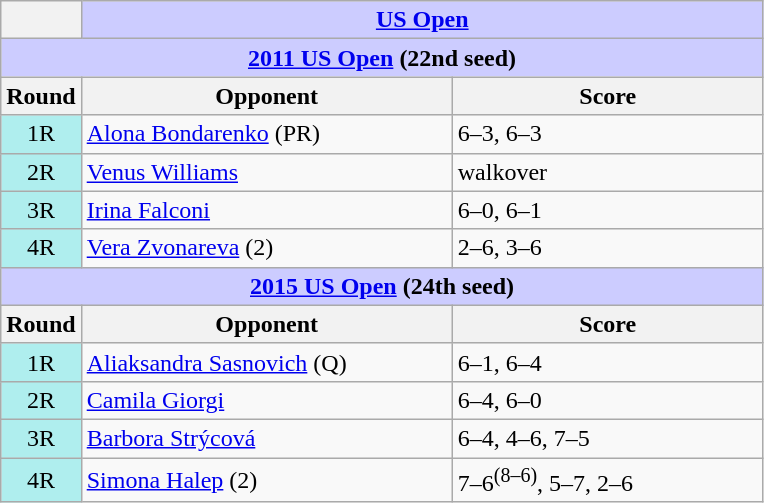<table class="wikitable collapsible nowrap">
<tr>
<th></th>
<th colspan=2 style="background:#ccf;"><a href='#'>US Open</a></th>
</tr>
<tr>
<th colspan=3 style="background:#ccf;"><a href='#'>2011 US Open</a> (22nd seed)</th>
</tr>
<tr>
<th>Round</th>
<th width=220>Opponent</th>
<th width=130>Score</th>
</tr>
<tr>
<td align=center bgcolor=afeeee>1R</td>
<td> <a href='#'>Alona Bondarenko</a> (PR)</td>
<td>6–3, 6–3</td>
</tr>
<tr>
<td align=center bgcolor=afeeee>2R</td>
<td> <a href='#'>Venus Williams</a></td>
<td>walkover</td>
</tr>
<tr>
<td align=center bgcolor=afeeee>3R</td>
<td> <a href='#'>Irina Falconi</a></td>
<td>6–0, 6–1</td>
</tr>
<tr>
<td align=center bgcolor=afeeee>4R</td>
<td> <a href='#'>Vera Zvonareva</a> (2)</td>
<td>2–6, 3–6</td>
</tr>
<tr>
<th colspan=3 style="background:#ccf;"><a href='#'>2015 US Open</a> (24th seed)</th>
</tr>
<tr>
<th>Round</th>
<th width=240>Opponent</th>
<th width=200>Score</th>
</tr>
<tr>
<td align=center bgcolor=afeeee>1R</td>
<td> <a href='#'>Aliaksandra Sasnovich</a> (Q)</td>
<td>6–1, 6–4</td>
</tr>
<tr>
<td align=center bgcolor=afeeee>2R</td>
<td> <a href='#'>Camila Giorgi</a></td>
<td>6–4, 6–0</td>
</tr>
<tr>
<td align=center bgcolor=afeeee>3R</td>
<td> <a href='#'>Barbora Strýcová</a></td>
<td>6–4, 4–6, 7–5</td>
</tr>
<tr>
<td align=center bgcolor=afeeee>4R</td>
<td> <a href='#'>Simona Halep</a> (2)</td>
<td>7–6<sup>(8–6)</sup>, 5–7, 2–6</td>
</tr>
</table>
